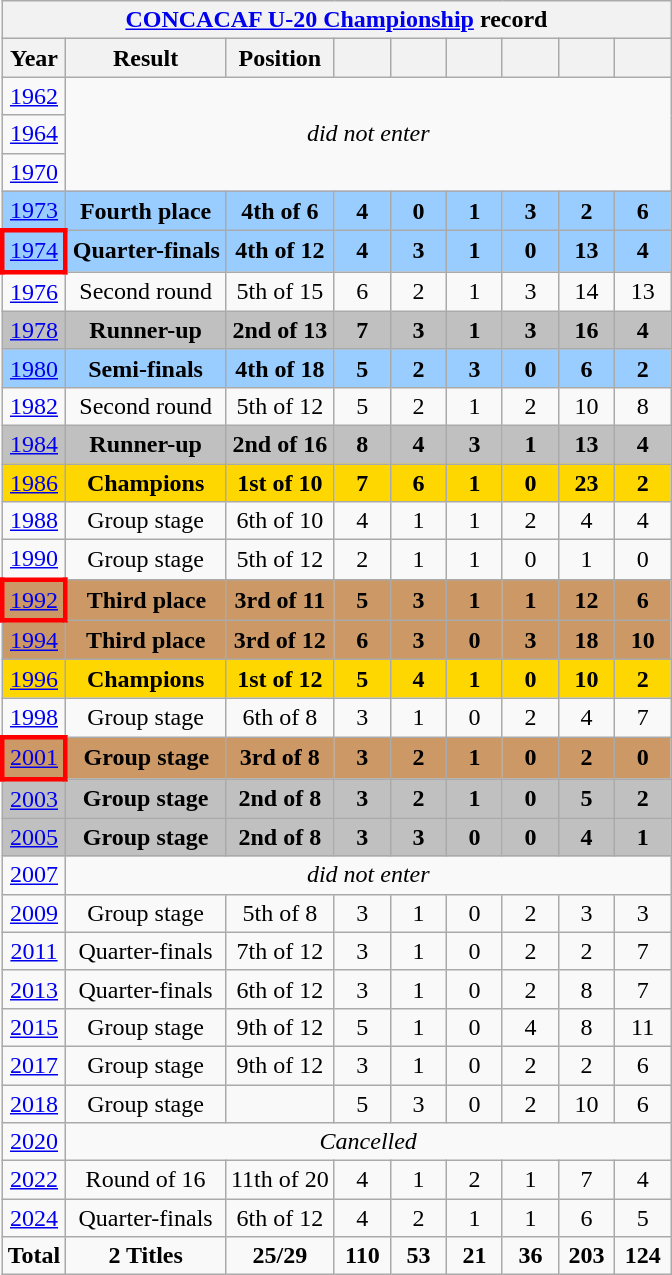<table class="wikitable" style="text-align: center;">
<tr>
<th colspan=10><a href='#'>CONCACAF U-20 Championship</a> record</th>
</tr>
<tr>
<th>Year</th>
<th>Result</th>
<th>Position</th>
<th style="width:30px;"></th>
<th style="width:30px;"></th>
<th style="width:30px;"></th>
<th style="width:30px;"></th>
<th style="width:30px;"></th>
<th style="width:30px;"></th>
</tr>
<tr>
<td> <a href='#'>1962</a></td>
<td colspan="9" rowspan="3"><em>did not enter</em></td>
</tr>
<tr>
<td> <a href='#'>1964</a></td>
</tr>
<tr>
<td> <a href='#'>1970</a></td>
</tr>
<tr style="background:#9acdff;">
<td> <a href='#'>1973</a></td>
<td><strong>Fourth place</strong></td>
<td><strong>4th of 6</strong></td>
<td><strong>4</strong></td>
<td><strong>0</strong></td>
<td><strong>1</strong></td>
<td><strong>3</strong></td>
<td><strong>2</strong></td>
<td><strong>6</strong></td>
</tr>
<tr style="background:#9acdff;">
<td style="border: 3px solid red"> <a href='#'>1974</a></td>
<td><strong>Quarter-finals</strong></td>
<td><strong>4th of 12</strong></td>
<td><strong>4</strong></td>
<td><strong>3</strong></td>
<td><strong>1</strong></td>
<td><strong>0</strong></td>
<td><strong>13</strong></td>
<td><strong>4</strong></td>
</tr>
<tr>
<td> <a href='#'>1976</a></td>
<td>Second round</td>
<td>5th of 15</td>
<td>6</td>
<td>2</td>
<td>1</td>
<td>3</td>
<td>14</td>
<td>13</td>
</tr>
<tr style="background:silver;">
<td> <a href='#'>1978</a></td>
<td><strong>Runner-up</strong></td>
<td><strong>2nd of 13</strong></td>
<td><strong>7</strong></td>
<td><strong>3</strong></td>
<td><strong>1</strong></td>
<td><strong>3</strong></td>
<td><strong>16</strong></td>
<td><strong>4</strong></td>
</tr>
<tr style="background:#9acdff;">
<td> <a href='#'>1980</a></td>
<td><strong>Semi-finals</strong></td>
<td><strong>4th of 18</strong></td>
<td><strong>5</strong></td>
<td><strong>2</strong></td>
<td><strong>3</strong></td>
<td><strong>0</strong></td>
<td><strong>6</strong></td>
<td><strong>2</strong></td>
</tr>
<tr>
<td> <a href='#'>1982</a></td>
<td>Second round</td>
<td>5th of 12</td>
<td>5</td>
<td>2</td>
<td>1</td>
<td>2</td>
<td>10</td>
<td>8</td>
</tr>
<tr style="background:silver;">
<td> <a href='#'>1984</a></td>
<td><strong>Runner-up</strong></td>
<td><strong>2nd of 16</strong></td>
<td><strong>8</strong></td>
<td><strong>4</strong></td>
<td><strong>3</strong></td>
<td><strong>1</strong></td>
<td><strong>13</strong></td>
<td><strong>4</strong></td>
</tr>
<tr style="background:gold;">
<td> <a href='#'>1986</a></td>
<td><strong>Champions</strong></td>
<td><strong>1st of 10</strong></td>
<td><strong>7</strong></td>
<td><strong>6</strong></td>
<td><strong>1</strong></td>
<td><strong>0</strong></td>
<td><strong>23</strong></td>
<td><strong>2</strong></td>
</tr>
<tr>
<td> <a href='#'>1988</a></td>
<td>Group stage</td>
<td>6th of 10</td>
<td>4</td>
<td>1</td>
<td>1</td>
<td>2</td>
<td>4</td>
<td>4</td>
</tr>
<tr>
<td> <a href='#'>1990</a></td>
<td>Group stage</td>
<td>5th of 12</td>
<td>2</td>
<td>1</td>
<td>1</td>
<td>0</td>
<td>1</td>
<td>0</td>
</tr>
<tr style="background:#c96;">
<td style="border: 3px solid red"> <a href='#'>1992</a></td>
<td><strong>Third place</strong></td>
<td><strong>3rd of 11</strong></td>
<td><strong>5</strong></td>
<td><strong>3</strong></td>
<td><strong>1</strong></td>
<td><strong>1</strong></td>
<td><strong>12</strong></td>
<td><strong>6</strong></td>
</tr>
<tr style="background:#c96;">
<td> <a href='#'>1994</a></td>
<td><strong>Third place</strong></td>
<td><strong>3rd of 12</strong></td>
<td><strong>6</strong></td>
<td><strong>3</strong></td>
<td><strong>0</strong></td>
<td><strong>3</strong></td>
<td><strong>18</strong></td>
<td><strong>10</strong></td>
</tr>
<tr style="background:gold;">
<td> <a href='#'>1996</a></td>
<td><strong>Champions</strong></td>
<td><strong>1st of 12</strong></td>
<td><strong>5</strong></td>
<td><strong>4</strong></td>
<td><strong>1</strong></td>
<td><strong>0</strong></td>
<td><strong>10</strong></td>
<td><strong>2</strong></td>
</tr>
<tr>
<td> <a href='#'>1998</a></td>
<td>Group stage</td>
<td>6th of 8</td>
<td>3</td>
<td>1</td>
<td>0</td>
<td>2</td>
<td>4</td>
<td>7</td>
</tr>
<tr style="background:#c96;">
<td style="border: 3px solid red"> <a href='#'>2001</a></td>
<td><strong>Group stage</strong></td>
<td><strong>3rd of 8</strong></td>
<td><strong>3</strong></td>
<td><strong>2</strong></td>
<td><strong>1</strong></td>
<td><strong>0</strong></td>
<td><strong>2</strong></td>
<td><strong>0</strong></td>
</tr>
<tr style="background:silver;">
<td> <a href='#'>2003</a></td>
<td><strong>Group stage</strong></td>
<td><strong>2nd of 8</strong></td>
<td><strong>3</strong></td>
<td><strong>2</strong></td>
<td><strong>1</strong></td>
<td><strong>0</strong></td>
<td><strong>5</strong></td>
<td><strong>2</strong></td>
</tr>
<tr style="background:silver;">
<td> <a href='#'>2005</a></td>
<td><strong>Group stage</strong></td>
<td><strong>2nd of 8</strong></td>
<td><strong>3</strong></td>
<td><strong>3</strong></td>
<td><strong>0</strong></td>
<td><strong>0</strong></td>
<td><strong>4</strong></td>
<td><strong>1</strong></td>
</tr>
<tr>
<td> <a href='#'>2007</a></td>
<td colspan="9"><em>did not enter</em></td>
</tr>
<tr>
<td> <a href='#'>2009</a></td>
<td>Group stage</td>
<td>5th of 8</td>
<td>3</td>
<td>1</td>
<td>0</td>
<td>2</td>
<td>3</td>
<td>3</td>
</tr>
<tr>
<td> <a href='#'>2011</a></td>
<td>Quarter-finals</td>
<td>7th of 12</td>
<td>3</td>
<td>1</td>
<td>0</td>
<td>2</td>
<td>2</td>
<td>7</td>
</tr>
<tr>
<td> <a href='#'>2013</a></td>
<td>Quarter-finals</td>
<td>6th of 12</td>
<td>3</td>
<td>1</td>
<td>0</td>
<td>2</td>
<td>8</td>
<td>7</td>
</tr>
<tr>
<td> <a href='#'>2015</a></td>
<td>Group stage</td>
<td>9th of 12</td>
<td>5</td>
<td>1</td>
<td>0</td>
<td>4</td>
<td>8</td>
<td>11</td>
</tr>
<tr>
<td> <a href='#'>2017</a></td>
<td>Group stage</td>
<td>9th of 12</td>
<td>3</td>
<td>1</td>
<td>0</td>
<td>2</td>
<td>2</td>
<td>6</td>
</tr>
<tr>
<td> <a href='#'>2018</a></td>
<td>Group stage</td>
<td></td>
<td>5</td>
<td>3</td>
<td>0</td>
<td>2</td>
<td>10</td>
<td>6</td>
</tr>
<tr>
<td> <a href='#'>2020</a></td>
<td colspan="9"><em>Cancelled</em></td>
</tr>
<tr>
<td> <a href='#'>2022</a></td>
<td>Round of 16</td>
<td>11th of 20</td>
<td>4</td>
<td>1</td>
<td>2</td>
<td>1</td>
<td>7</td>
<td>4</td>
</tr>
<tr>
<td> <a href='#'>2024</a></td>
<td>Quarter-finals</td>
<td>6th of 12</td>
<td>4</td>
<td>2</td>
<td>1</td>
<td>1</td>
<td>6</td>
<td>5</td>
</tr>
<tr>
<td><strong>Total</strong></td>
<td><strong>2 Titles</strong></td>
<td><strong>25/29</strong></td>
<td><strong>110</strong></td>
<td><strong>53</strong></td>
<td><strong>21</strong></td>
<td><strong>36</strong></td>
<td><strong>203</strong></td>
<td><strong>124</strong></td>
</tr>
</table>
